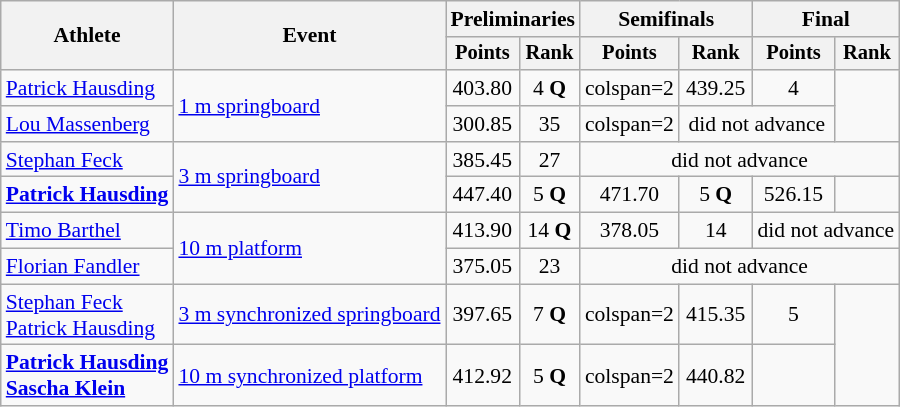<table class=wikitable style="font-size:90%;">
<tr>
<th rowspan="2">Athlete</th>
<th rowspan="2">Event</th>
<th colspan="2">Preliminaries</th>
<th colspan="2">Semifinals</th>
<th colspan="2">Final</th>
</tr>
<tr style="font-size:95%">
<th>Points</th>
<th>Rank</th>
<th>Points</th>
<th>Rank</th>
<th>Points</th>
<th>Rank</th>
</tr>
<tr align=center>
<td align=left><a href='#'>Patrick Hausding</a></td>
<td align=left rowspan=2><a href='#'>1 m springboard</a></td>
<td>403.80</td>
<td>4 <strong>Q</strong></td>
<td>colspan=2 </td>
<td>439.25</td>
<td>4</td>
</tr>
<tr align=center>
<td align=left><a href='#'>Lou Massenberg</a></td>
<td>300.85</td>
<td>35</td>
<td>colspan=2 </td>
<td colspan=2>did not advance</td>
</tr>
<tr align=center>
<td align=left><a href='#'>Stephan Feck</a></td>
<td align=left rowspan=2><a href='#'>3 m springboard</a></td>
<td>385.45</td>
<td>27</td>
<td colspan=4>did not advance</td>
</tr>
<tr align=center>
<td align=left><strong><a href='#'>Patrick Hausding</a></strong></td>
<td>447.40</td>
<td>5 <strong>Q</strong></td>
<td>471.70</td>
<td>5 <strong>Q</strong></td>
<td>526.15</td>
<td></td>
</tr>
<tr align=center>
<td align=left><a href='#'>Timo Barthel</a></td>
<td align=left rowspan=2><a href='#'>10 m platform</a></td>
<td>413.90</td>
<td>14 <strong>Q</strong></td>
<td>378.05</td>
<td>14</td>
<td colspan=2>did not advance</td>
</tr>
<tr align=center>
<td align=left><a href='#'>Florian Fandler</a></td>
<td>375.05</td>
<td>23</td>
<td colspan=4>did not advance</td>
</tr>
<tr align=center>
<td align=left><a href='#'>Stephan Feck</a><br><a href='#'>Patrick Hausding</a></td>
<td align=left><a href='#'>3 m synchronized springboard</a></td>
<td>397.65</td>
<td>7 <strong>Q</strong></td>
<td>colspan=2 </td>
<td>415.35</td>
<td>5</td>
</tr>
<tr align=center>
<td align=left><strong><a href='#'>Patrick Hausding</a><br><a href='#'>Sascha Klein</a></strong></td>
<td align=left><a href='#'>10 m synchronized platform</a></td>
<td>412.92</td>
<td>5 <strong>Q</strong></td>
<td>colspan=2 </td>
<td>440.82</td>
<td></td>
</tr>
</table>
